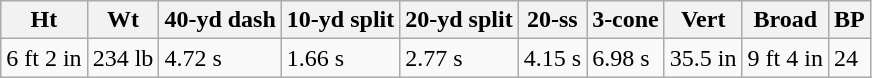<table class="wikitable">
<tr>
<th>Ht</th>
<th>Wt</th>
<th>40-yd dash</th>
<th>10-yd split</th>
<th>20-yd split</th>
<th>20-ss</th>
<th>3-cone</th>
<th>Vert</th>
<th>Broad</th>
<th>BP</th>
</tr>
<tr>
<td>6 ft 2 in</td>
<td>234 lb</td>
<td>4.72 s</td>
<td>1.66 s</td>
<td>2.77 s</td>
<td>4.15 s</td>
<td>6.98 s</td>
<td>35.5 in</td>
<td>9 ft 4 in</td>
<td>24</td>
</tr>
</table>
